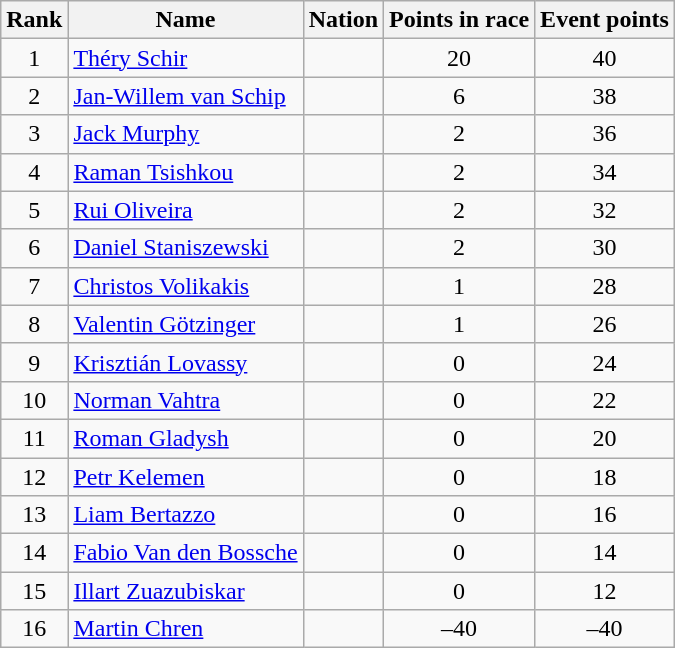<table class="wikitable sortable" style="text-align:center">
<tr>
<th>Rank</th>
<th>Name</th>
<th>Nation</th>
<th>Points in race</th>
<th>Event points</th>
</tr>
<tr>
<td>1</td>
<td align=left><a href='#'>Théry Schir</a></td>
<td align=left></td>
<td>20</td>
<td>40</td>
</tr>
<tr>
<td>2</td>
<td align=left><a href='#'>Jan-Willem van Schip</a></td>
<td align=left></td>
<td>6</td>
<td>38</td>
</tr>
<tr>
<td>3</td>
<td align=left><a href='#'>Jack Murphy</a></td>
<td align=left></td>
<td>2</td>
<td>36</td>
</tr>
<tr>
<td>4</td>
<td align=left><a href='#'>Raman Tsishkou</a></td>
<td align=left></td>
<td>2</td>
<td>34</td>
</tr>
<tr>
<td>5</td>
<td align=left><a href='#'>Rui Oliveira</a></td>
<td align=left></td>
<td>2</td>
<td>32</td>
</tr>
<tr>
<td>6</td>
<td align=left><a href='#'>Daniel Staniszewski</a></td>
<td align=left></td>
<td>2</td>
<td>30</td>
</tr>
<tr>
<td>7</td>
<td align=left><a href='#'>Christos Volikakis</a></td>
<td align=left></td>
<td>1</td>
<td>28</td>
</tr>
<tr>
<td>8</td>
<td align=left><a href='#'>Valentin Götzinger</a></td>
<td align=left></td>
<td>1</td>
<td>26</td>
</tr>
<tr>
<td>9</td>
<td align=left><a href='#'>Krisztián Lovassy</a></td>
<td align=left></td>
<td>0</td>
<td>24</td>
</tr>
<tr>
<td>10</td>
<td align=left><a href='#'>Norman Vahtra</a></td>
<td align=left></td>
<td>0</td>
<td>22</td>
</tr>
<tr>
<td>11</td>
<td align=left><a href='#'>Roman Gladysh</a></td>
<td align=left></td>
<td>0</td>
<td>20</td>
</tr>
<tr>
<td>12</td>
<td align=left><a href='#'>Petr Kelemen</a></td>
<td align=left></td>
<td>0</td>
<td>18</td>
</tr>
<tr>
<td>13</td>
<td align=left><a href='#'>Liam Bertazzo</a></td>
<td align=left></td>
<td>0</td>
<td>16</td>
</tr>
<tr>
<td>14</td>
<td align=left><a href='#'>Fabio Van den Bossche</a></td>
<td align=left></td>
<td>0</td>
<td>14</td>
</tr>
<tr>
<td>15</td>
<td align=left><a href='#'>Illart Zuazubiskar</a></td>
<td align=left></td>
<td>0</td>
<td>12</td>
</tr>
<tr>
<td>16</td>
<td align=left><a href='#'>Martin Chren</a></td>
<td align=left></td>
<td>–40</td>
<td>–40</td>
</tr>
</table>
